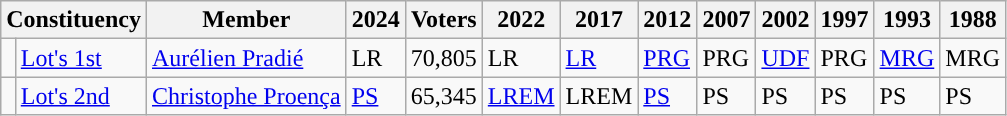<table class="wikitable sortable">
<tr>
<th colspan="2">Constituency</th>
<th>Member</th>
<th>2024</th>
<th>Voters</th>
<th>2022</th>
<th>2017</th>
<th>2012</th>
<th>2007</th>
<th>2002</th>
<th>1997</th>
<th>1993</th>
<th>1988</th>
</tr>
<tr>
<td style="background-color: "></td>
<td><a href='#'>Lot's 1st</a></td>
<td><a href='#'>Aurélien Pradié</a></td>
<td>LR</td>
<td>70,805</td>
<td>LR</td>
<td><a href='#'>LR</a></td>
<td><a href='#'>PRG</a></td>
<td>PRG</td>
<td><a href='#'>UDF</a></td>
<td>PRG</td>
<td><a href='#'>MRG</a></td>
<td>MRG</td>
</tr>
<tr>
<td style="background-color: "></td>
<td><a href='#'>Lot's 2nd</a></td>
<td><a href='#'>Christophe Proença</a></td>
<td><a href='#'>PS</a></td>
<td>65,345</td>
<td><a href='#'>LREM</a></td>
<td>LREM</td>
<td><a href='#'>PS</a></td>
<td>PS</td>
<td>PS</td>
<td>PS</td>
<td>PS</td>
<td>PS</td>
</tr>
</table>
